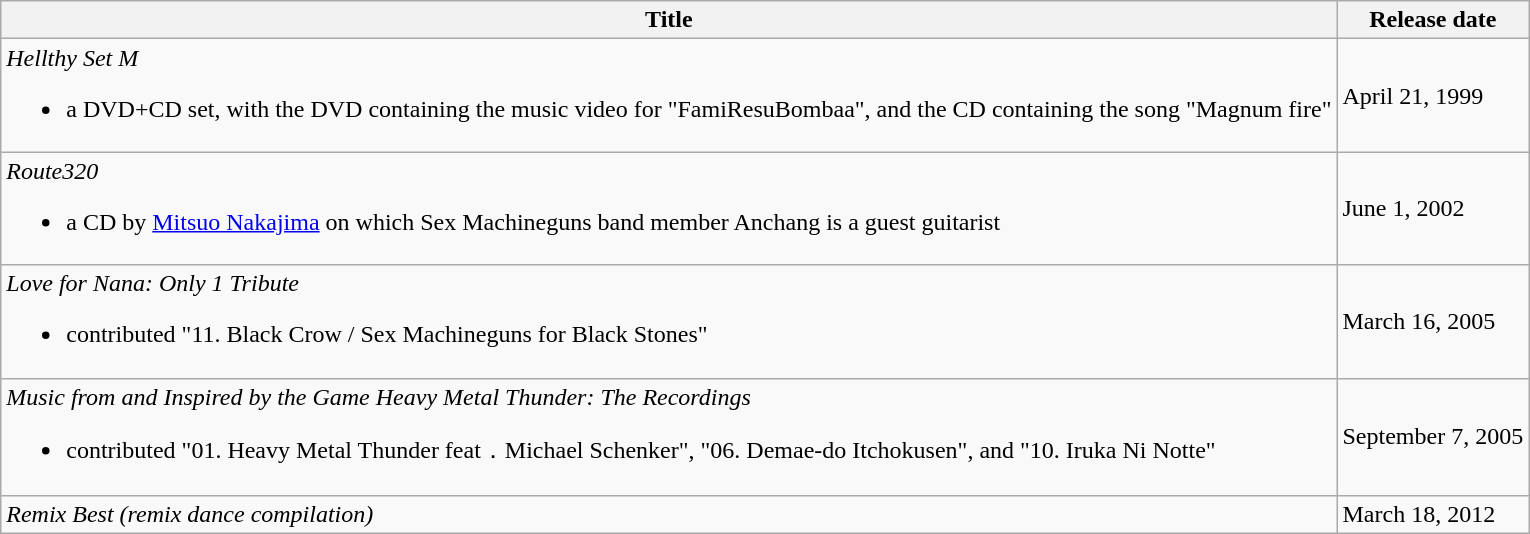<table class="wikitable">
<tr>
<th>Title</th>
<th>Release date</th>
</tr>
<tr>
<td><em>Hellthy Set M</em><br><ul><li>a DVD+CD set, with the DVD containing the music video for "FamiResuBombaa", and the CD containing the song "Magnum fire"</li></ul></td>
<td>April 21, 1999</td>
</tr>
<tr>
<td><em>Route320</em><br><ul><li>a CD by <a href='#'>Mitsuo Nakajima</a> on which Sex Machineguns band member Anchang is a guest guitarist</li></ul></td>
<td>June 1, 2002</td>
</tr>
<tr>
<td><em>Love for Nana: Only 1 Tribute</em><br><ul><li>contributed "11. Black Crow / Sex Machineguns for Black Stones"</li></ul></td>
<td>March 16, 2005</td>
</tr>
<tr>
<td><em>Music from and Inspired by the Game Heavy Metal Thunder: The Recordings</em><br><ul><li>contributed "01. Heavy Metal Thunder feat．Michael Schenker", "06. Demae-do Itchokusen", and "10. Iruka Ni Notte"</li></ul></td>
<td>September 7, 2005</td>
</tr>
<tr>
<td><em>Remix Best</em> <em>(remix dance compilation)</em></td>
<td>March 18, 2012</td>
</tr>
</table>
